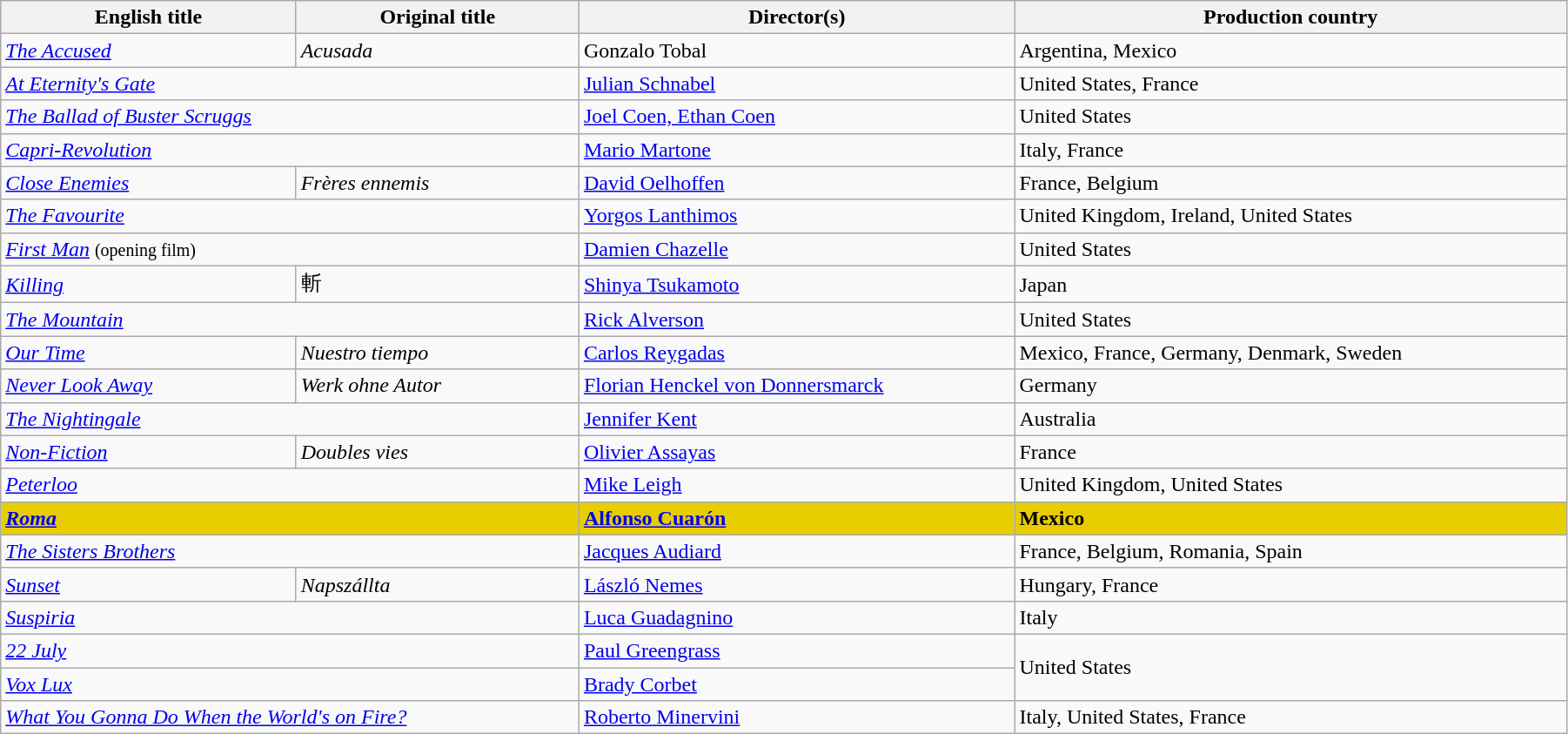<table class="wikitable" style="width:95%; margin-bottom:2px">
<tr>
<th>English title</th>
<th>Original title</th>
<th>Director(s)</th>
<th>Production country</th>
</tr>
<tr>
<td><em><a href='#'>The Accused</a></em></td>
<td><em>Acusada</em></td>
<td data-sort-value="Tobal">Gonzalo Tobal</td>
<td>Argentina, Mexico</td>
</tr>
<tr>
<td colspan=2><em><a href='#'>At Eternity's Gate</a></em></td>
<td data-sort-value="Schnabel"><a href='#'>Julian Schnabel</a></td>
<td>United States, France</td>
</tr>
<tr>
<td colspan=2><em><a href='#'>The Ballad of Buster Scruggs</a></em></td>
<td data-sort-value="Coen"><a href='#'>Joel Coen, Ethan Coen</a></td>
<td>United States</td>
</tr>
<tr>
<td colspan=2><em><a href='#'>Capri-Revolution</a></em></td>
<td data-sort-value="Martone"><a href='#'>Mario Martone</a></td>
<td>Italy, France</td>
</tr>
<tr>
<td><em><a href='#'>Close Enemies</a></em></td>
<td><em>Frères ennemis</em></td>
<td data-sort-value="Oelhoffen"><a href='#'>David Oelhoffen</a></td>
<td>France, Belgium</td>
</tr>
<tr>
<td colspan=2><em><a href='#'>The Favourite</a></em></td>
<td data-sort-value="Lanthimos"><a href='#'>Yorgos Lanthimos</a></td>
<td>United Kingdom, Ireland, United States</td>
</tr>
<tr>
<td colspan=2><em><a href='#'>First Man</a></em> <small>(opening film)</small></td>
<td data-sort-value="Chazelle"><a href='#'>Damien Chazelle</a></td>
<td>United States</td>
</tr>
<tr>
<td><em><a href='#'>Killing</a></em></td>
<td>斬</td>
<td data-sort-value="Tsukamoto"><a href='#'>Shinya Tsukamoto</a></td>
<td>Japan</td>
</tr>
<tr>
<td colspan=2><em><a href='#'>The Mountain</a></em></td>
<td data-sort-value="Alverson"><a href='#'>Rick Alverson</a></td>
<td>United States</td>
</tr>
<tr>
<td><em><a href='#'>Our Time</a></em></td>
<td><em>Nuestro tiempo</em></td>
<td data-sort-value="Reygadas"><a href='#'>Carlos Reygadas</a></td>
<td>Mexico, France, Germany, Denmark, Sweden</td>
</tr>
<tr>
<td><em><a href='#'>Never Look Away</a></em></td>
<td><em>Werk ohne Autor</em></td>
<td data-sort-value="Donnersmarck"><a href='#'>Florian Henckel von Donnersmarck</a></td>
<td>Germany</td>
</tr>
<tr>
<td colspan=2><em><a href='#'>The Nightingale</a></em></td>
<td data-sort-value="Kent"><a href='#'>Jennifer Kent</a></td>
<td>Australia</td>
</tr>
<tr>
<td><em><a href='#'>Non-Fiction</a></em></td>
<td><em>Doubles vies</em></td>
<td data-sort-value="Assayas"><a href='#'>Olivier Assayas</a></td>
<td>France</td>
</tr>
<tr>
<td colspan=2><em><a href='#'>Peterloo</a></em></td>
<td data-sort-value="Leigh"><a href='#'>Mike Leigh</a></td>
<td>United Kingdom, United States</td>
</tr>
<tr style="background:#E7CD00;">
<td colspan=2><em><a href='#'><strong>Roma</strong></a></em></td>
<td data-sort-value="Cuaron"><strong><a href='#'>Alfonso Cuarón</a></strong></td>
<td><strong>Mexico</strong></td>
</tr>
<tr>
<td colspan=2><em><a href='#'>The Sisters Brothers</a></em></td>
<td data-sort-value="Audiard"><a href='#'>Jacques Audiard</a></td>
<td>France, Belgium, Romania, Spain</td>
</tr>
<tr>
<td><em><a href='#'>Sunset</a></em></td>
<td><em>Napszállta</em></td>
<td data-sort-value="Nemes"><a href='#'>László Nemes</a></td>
<td>Hungary, France</td>
</tr>
<tr>
<td colspan=2><em><a href='#'>Suspiria</a></em></td>
<td data-sort-value="Guadagnino"><a href='#'>Luca Guadagnino</a></td>
<td>Italy</td>
</tr>
<tr>
<td colspan=2><em><a href='#'>22 July</a></em></td>
<td data-sort-value="Greengrass"><a href='#'>Paul Greengrass</a></td>
<td rowspan="2">United States</td>
</tr>
<tr>
<td colspan=2><em><a href='#'>Vox Lux</a></em></td>
<td data-sort-value="Corbet"><a href='#'>Brady Corbet</a></td>
</tr>
<tr>
<td colspan=2><em><a href='#'>What You Gonna Do When the World's on Fire?</a></em></td>
<td data-sort-value="Minervini"><a href='#'>Roberto Minervini</a></td>
<td>Italy, United States, France</td>
</tr>
</table>
